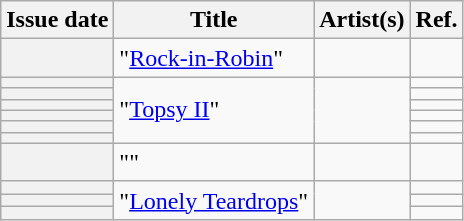<table class="wikitable sortable plainrowheaders">
<tr>
<th scope=col>Issue date</th>
<th scope=col>Title</th>
<th scope=col>Artist(s)</th>
<th scope=col class=unsortable>Ref.</th>
</tr>
<tr>
<th scope=row></th>
<td>"<a href='#'>Rock-in-Robin</a>"</td>
<td></td>
<td align=center></td>
</tr>
<tr>
<th scope=row></th>
<td rowspan="6">"<a href='#'>Topsy II</a>"</td>
<td rowspan="6"></td>
<td align=center></td>
</tr>
<tr>
<th scope=row></th>
<td align=center></td>
</tr>
<tr>
<th scope=row></th>
<td align=center></td>
</tr>
<tr>
<th scope=row></th>
<td align=center></td>
</tr>
<tr>
<th scope=row></th>
<td align=center></td>
</tr>
<tr>
<th scope=row></th>
<td align=center></td>
</tr>
<tr>
<th scope=row></th>
<td>""</td>
<td></td>
<td align=center></td>
</tr>
<tr>
<th scope=row></th>
<td rowspan=3>"<a href='#'>Lonely Teardrops</a>"</td>
<td rowspan=3></td>
<td align=center></td>
</tr>
<tr>
<th scope=row></th>
<td align=center></td>
</tr>
<tr>
<th scope=row></th>
<td align=center></td>
</tr>
</table>
